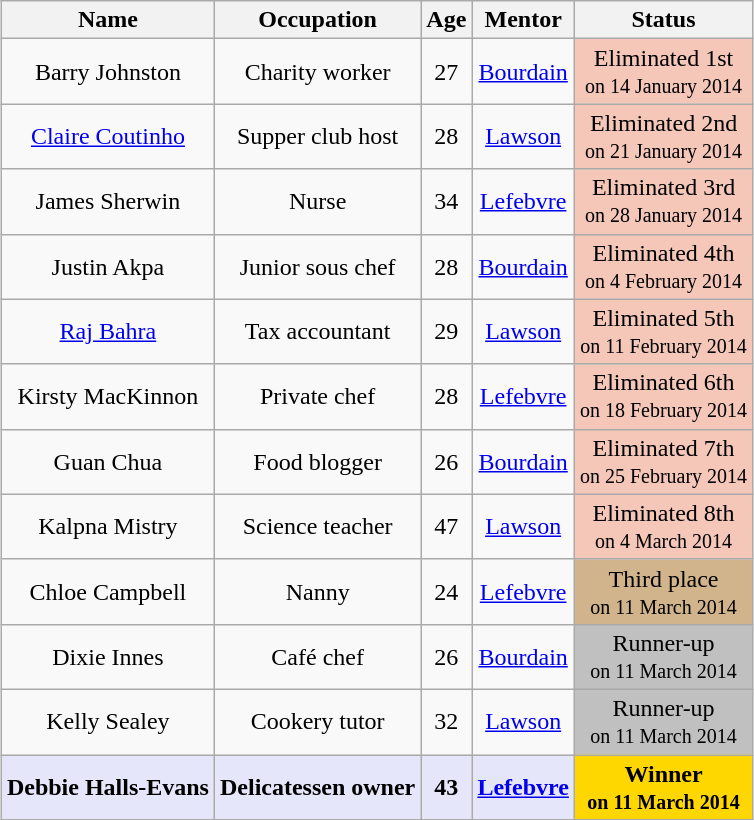<table class="wikitable" style="margin: auto; text-align: center;">
<tr>
<th>Name</th>
<th>Occupation</th>
<th>Age</th>
<th>Mentor</th>
<th>Status</th>
</tr>
<tr>
<td>Barry Johnston</td>
<td>Charity worker</td>
<td>27</td>
<td><a href='#'>Bourdain</a></td>
<td style="background:#f4c7b8;">Eliminated 1st<br><small>on 14 January 2014</small></td>
</tr>
<tr>
<td><a href='#'>Claire Coutinho</a></td>
<td>Supper club host</td>
<td>28</td>
<td><a href='#'>Lawson</a></td>
<td style="background:#f4c7b8;">Eliminated 2nd<br><small>on 21 January 2014</small></td>
</tr>
<tr>
<td>James Sherwin</td>
<td>Nurse</td>
<td>34</td>
<td><a href='#'>Lefebvre</a></td>
<td style="background:#f4c7b8;">Eliminated 3rd<br><small>on 28 January 2014</small></td>
</tr>
<tr>
<td>Justin Akpa</td>
<td>Junior sous chef</td>
<td>28</td>
<td><a href='#'>Bourdain</a></td>
<td style="background:#f4c7b8;">Eliminated 4th<br><small>on 4 February 2014</small></td>
</tr>
<tr>
<td><a href='#'>Raj Bahra</a></td>
<td>Tax accountant</td>
<td>29</td>
<td><a href='#'>Lawson</a></td>
<td style="background:#f4c7b8;">Eliminated 5th<br><small>on 11 February 2014</small></td>
</tr>
<tr>
<td>Kirsty MacKinnon</td>
<td>Private chef</td>
<td>28</td>
<td><a href='#'>Lefebvre</a></td>
<td style=background:#f4c7b8>Eliminated 6th<br><small>on 18 February 2014</small></td>
</tr>
<tr>
<td>Guan Chua</td>
<td>Food blogger</td>
<td>26</td>
<td><a href='#'>Bourdain</a></td>
<td style=background:#f4c7b8>Eliminated 7th<br><small>on 25 February 2014</small></td>
</tr>
<tr>
<td>Kalpna Mistry</td>
<td>Science teacher</td>
<td>47</td>
<td><a href='#'>Lawson</a></td>
<td style=background:#f4c7b8>Eliminated 8th<br><small>on 4 March 2014</small></td>
</tr>
<tr>
<td>Chloe Campbell</td>
<td>Nanny</td>
<td>24</td>
<td><a href='#'>Lefebvre</a></td>
<td style=background:tan>Third place<br><small>on 11 March 2014</small></td>
</tr>
<tr>
<td>Dixie Innes</td>
<td>Café chef</td>
<td>26</td>
<td><a href='#'>Bourdain</a></td>
<td style=background:silver>Runner-up<br><small>on 11 March 2014</small></td>
</tr>
<tr>
<td>Kelly Sealey</td>
<td>Cookery tutor</td>
<td>32</td>
<td><a href='#'>Lawson</a></td>
<td style=background:silver>Runner-up<br><small>on 11 March 2014</small></td>
</tr>
<tr>
<td style="background:lavender;"><strong>Debbie Halls-Evans</strong></td>
<td style="background:lavender;"><strong>Delicatessen owner</strong></td>
<td style="background:lavender;"><strong>43</strong></td>
<td style="background:lavender;"><strong><a href='#'>Lefebvre</a></strong></td>
<td style=background:gold><strong>Winner</strong><br><small><strong>on 11 March 2014</strong></small></td>
</tr>
</table>
